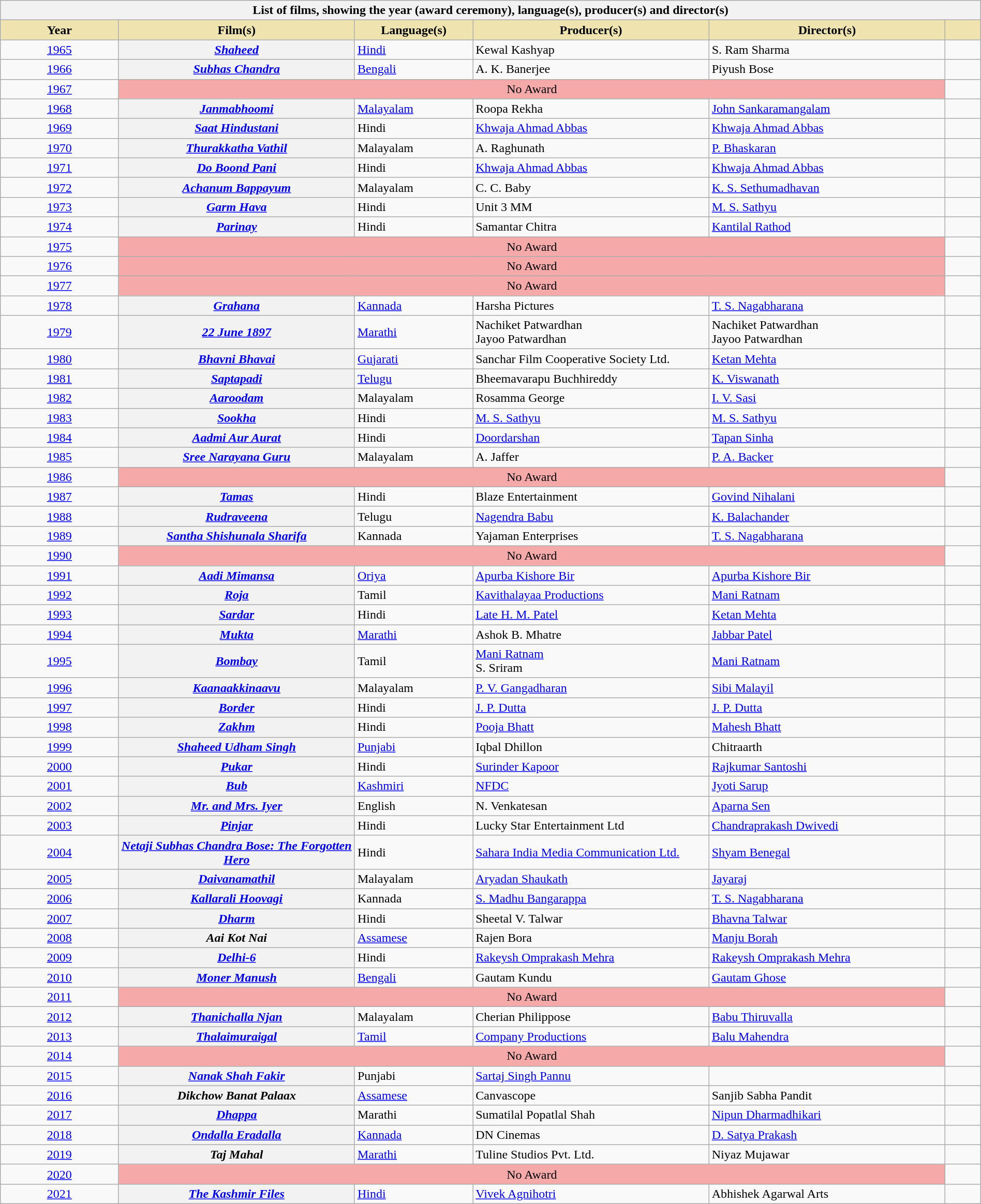<table class="wikitable sortable plainrowheaders" style="width:100%">
<tr>
<th colspan="6">List of films, showing the year (award ceremony), language(s), producer(s) and director(s)</th>
</tr>
<tr>
<th scope="col" style="background-color:#EFE4B0;width:10%;">Year</th>
<th scope="col" style="background-color:#EFE4B0;width:20%;">Film(s)</th>
<th scope="col" style="background-color:#EFE4B0;width:10%;">Language(s)</th>
<th scope="col" style="background-color:#EFE4B0;width:20%;">Producer(s)</th>
<th scope="col" style="background-color:#EFE4B0;width:20%;">Director(s)</th>
<th scope="col" style="background-color:#EFE4B0;width:3%;" class="unsortable"></th>
</tr>
<tr>
<td align="center"><a href='#'>1965<br></a></td>
<th scope="row"><em><a href='#'>Shaheed</a></em></th>
<td><a href='#'>Hindi</a></td>
<td>Kewal Kashyap</td>
<td>S. Ram Sharma</td>
<td align="center"></td>
</tr>
<tr>
<td align="center"><a href='#'>1966<br></a></td>
<th scope="row"><em><a href='#'>Subhas Chandra</a></em></th>
<td><a href='#'>Bengali</a></td>
<td>A. K. Banerjee</td>
<td>Piyush Bose</td>
<td align="center"></td>
</tr>
<tr>
<td align="center"><a href='#'>1967<br></a></td>
<td colspan="4" bgcolor="#F5A9A9" align="center">No Award</td>
<td align="center"></td>
</tr>
<tr>
<td align="center"><a href='#'>1968<br></a></td>
<th scope="row"><em><a href='#'>Janmabhoomi</a></em></th>
<td><a href='#'>Malayalam</a></td>
<td>Roopa Rekha</td>
<td><a href='#'>John Sankaramangalam</a></td>
<td align="center"></td>
</tr>
<tr>
<td align="center"><a href='#'>1969<br></a></td>
<th scope="row"><em><a href='#'>Saat Hindustani</a></em></th>
<td>Hindi</td>
<td><a href='#'>Khwaja Ahmad Abbas</a></td>
<td><a href='#'>Khwaja Ahmad Abbas</a></td>
<td align="center"></td>
</tr>
<tr>
<td align="center"><a href='#'>1970<br></a></td>
<th scope="row"><em><a href='#'>Thurakkatha Vathil</a></em></th>
<td>Malayalam</td>
<td>A. Raghunath</td>
<td><a href='#'>P. Bhaskaran</a></td>
<td align="center"></td>
</tr>
<tr>
<td align="center"><a href='#'>1971<br></a></td>
<th scope="row"><em><a href='#'>Do Boond Pani</a></em></th>
<td>Hindi</td>
<td><a href='#'>Khwaja Ahmad Abbas</a></td>
<td><a href='#'>Khwaja Ahmad Abbas</a></td>
<td align="center"></td>
</tr>
<tr>
<td align="center"><a href='#'>1972<br></a></td>
<th scope="row"><em><a href='#'>Achanum Bappayum</a></em></th>
<td>Malayalam</td>
<td>C. C. Baby</td>
<td><a href='#'>K. S. Sethumadhavan</a></td>
<td align="center"></td>
</tr>
<tr>
<td align="center"><a href='#'>1973<br></a></td>
<th scope="row"><em><a href='#'>Garm Hava</a></em></th>
<td>Hindi</td>
<td>Unit 3 MM</td>
<td><a href='#'>M. S. Sathyu</a></td>
<td align="center"></td>
</tr>
<tr>
<td align="center"><a href='#'>1974<br></a></td>
<th scope="row"><em><a href='#'>Parinay</a></em></th>
<td>Hindi</td>
<td>Samantar Chitra</td>
<td><a href='#'>Kantilal Rathod</a></td>
<td align="center"></td>
</tr>
<tr>
<td align="center"><a href='#'>1975<br></a></td>
<td colspan="4" bgcolor="#F5A9A9" align="center">No Award</td>
<td align="center"></td>
</tr>
<tr>
<td align="center"><a href='#'>1976<br></a></td>
<td colspan="4" bgcolor="#F5A9A9" align="center">No Award</td>
<td align="center"></td>
</tr>
<tr>
<td align="center"><a href='#'>1977<br></a></td>
<td colspan="4" bgcolor="#F5A9A9" align="center">No Award</td>
<td align="center"></td>
</tr>
<tr>
<td align="center"><a href='#'>1978<br></a></td>
<th scope="row"><em><a href='#'>Grahana</a></em></th>
<td><a href='#'>Kannada</a></td>
<td>Harsha Pictures</td>
<td><a href='#'>T. S. Nagabharana</a></td>
<td align="center"></td>
</tr>
<tr>
<td align="center"><a href='#'>1979<br></a></td>
<th scope="row"><em><a href='#'>22 June 1897</a></em></th>
<td><a href='#'>Marathi</a></td>
<td>Nachiket Patwardhan<br>Jayoo Patwardhan</td>
<td>Nachiket Patwardhan<br>Jayoo Patwardhan</td>
<td align="center"></td>
</tr>
<tr>
<td align="center"><a href='#'>1980<br></a></td>
<th scope="row"><em><a href='#'>Bhavni Bhavai</a></em></th>
<td><a href='#'>Gujarati</a></td>
<td>Sanchar Film Cooperative Society Ltd.</td>
<td><a href='#'>Ketan Mehta</a></td>
<td align="center"></td>
</tr>
<tr>
<td align="center"><a href='#'>1981<br></a></td>
<th scope="row"><em><a href='#'>Saptapadi</a></em></th>
<td><a href='#'>Telugu</a></td>
<td>Bheemavarapu Buchhireddy</td>
<td><a href='#'>K. Viswanath</a></td>
<td align="center"></td>
</tr>
<tr>
<td align="center"><a href='#'>1982<br></a></td>
<th scope="row"><em><a href='#'>Aaroodam</a></em></th>
<td>Malayalam</td>
<td>Rosamma George</td>
<td><a href='#'>I. V. Sasi</a></td>
<td align="center"></td>
</tr>
<tr>
<td align="center"><a href='#'>1983<br></a></td>
<th scope="row"><em><a href='#'>Sookha</a></em></th>
<td>Hindi</td>
<td><a href='#'>M. S. Sathyu</a></td>
<td><a href='#'>M. S. Sathyu</a></td>
<td align="center"></td>
</tr>
<tr>
<td align="center"><a href='#'>1984<br></a></td>
<th scope="row"><em><a href='#'>Aadmi Aur Aurat</a></em></th>
<td>Hindi</td>
<td><a href='#'>Doordarshan</a></td>
<td><a href='#'>Tapan Sinha</a></td>
<td align="center"></td>
</tr>
<tr>
<td align="center"><a href='#'>1985<br></a></td>
<th scope="row"><em><a href='#'>Sree Narayana Guru</a></em></th>
<td>Malayalam</td>
<td>A. Jaffer</td>
<td><a href='#'>P. A. Backer</a></td>
<td align="center"></td>
</tr>
<tr>
<td align="center"><a href='#'>1986<br></a></td>
<td colspan="4" bgcolor="#F5A9A9" align="center">No Award</td>
<td align="center"></td>
</tr>
<tr>
<td align="center"><a href='#'>1987<br></a></td>
<th scope="row"><em><a href='#'>Tamas</a></em></th>
<td>Hindi</td>
<td>Blaze Entertainment</td>
<td><a href='#'>Govind Nihalani</a></td>
<td align="center"></td>
</tr>
<tr>
<td align="center"><a href='#'>1988<br></a></td>
<th scope="row"><em><a href='#'>Rudraveena</a></em></th>
<td>Telugu</td>
<td><a href='#'>Nagendra Babu</a></td>
<td><a href='#'>K. Balachander</a></td>
<td align="center"></td>
</tr>
<tr>
<td align="center"><a href='#'>1989<br></a></td>
<th scope="row"><em><a href='#'>Santha Shishunala Sharifa</a></em></th>
<td>Kannada</td>
<td>Yajaman Enterprises</td>
<td><a href='#'>T. S. Nagabharana</a></td>
<td align="center"></td>
</tr>
<tr>
<td align="center"><a href='#'>1990<br></a></td>
<td colspan="4" bgcolor="#F5A9A9" align="center">No Award</td>
<td align="center"></td>
</tr>
<tr>
<td align="center"><a href='#'>1991<br></a></td>
<th scope="row"><em><a href='#'>Aadi Mimansa</a></em></th>
<td><a href='#'>Oriya</a></td>
<td><a href='#'>Apurba Kishore Bir</a></td>
<td><a href='#'>Apurba Kishore Bir</a></td>
<td align="center"></td>
</tr>
<tr>
<td align="center"><a href='#'>1992<br></a></td>
<th scope="row"><em><a href='#'>Roja</a></em></th>
<td>Tamil</td>
<td><a href='#'>Kavithalayaa Productions</a></td>
<td><a href='#'>Mani Ratnam</a></td>
<td align="center"></td>
</tr>
<tr>
<td align="center"><a href='#'>1993<br></a></td>
<th scope="row"><em><a href='#'>Sardar</a></em></th>
<td>Hindi</td>
<td><a href='#'>Late H. M. Patel</a></td>
<td><a href='#'>Ketan Mehta</a></td>
<td align="center"></td>
</tr>
<tr>
<td align="center"><a href='#'>1994<br></a></td>
<th scope="row"><em><a href='#'>Mukta</a></em></th>
<td><a href='#'>Marathi</a></td>
<td>Ashok B. Mhatre</td>
<td><a href='#'>Jabbar Patel</a></td>
<td align="center"></td>
</tr>
<tr>
<td align="center"><a href='#'>1995<br></a></td>
<th scope="row"><em><a href='#'>Bombay</a></em></th>
<td>Tamil</td>
<td><a href='#'>Mani Ratnam</a><br>S. Sriram</td>
<td><a href='#'>Mani Ratnam</a></td>
<td align="center"></td>
</tr>
<tr>
<td align="center"><a href='#'>1996<br></a></td>
<th scope="row"><em><a href='#'>Kaanaakkinaavu</a></em></th>
<td>Malayalam</td>
<td><a href='#'>P. V. Gangadharan</a></td>
<td><a href='#'>Sibi Malayil</a></td>
<td align="center"></td>
</tr>
<tr>
<td align="center"><a href='#'>1997<br></a></td>
<th scope="row"><em><a href='#'>Border</a></em></th>
<td>Hindi</td>
<td><a href='#'>J. P. Dutta</a></td>
<td><a href='#'>J. P. Dutta</a></td>
<td align="center"></td>
</tr>
<tr>
<td align="center"><a href='#'>1998<br></a></td>
<th scope="row"><em><a href='#'>Zakhm</a></em></th>
<td>Hindi</td>
<td><a href='#'>Pooja Bhatt</a></td>
<td><a href='#'>Mahesh Bhatt</a></td>
<td align="center"></td>
</tr>
<tr>
<td align="center"><a href='#'>1999<br></a></td>
<th scope="row"><em><a href='#'>Shaheed Udham Singh</a></em></th>
<td><a href='#'>Punjabi</a></td>
<td>Iqbal Dhillon</td>
<td>Chitraarth</td>
<td align="center"></td>
</tr>
<tr>
<td align="center"><a href='#'>2000<br></a></td>
<th scope="row"><em><a href='#'>Pukar</a></em></th>
<td>Hindi</td>
<td><a href='#'>Surinder Kapoor</a></td>
<td><a href='#'>Rajkumar Santoshi</a></td>
<td align="center"></td>
</tr>
<tr>
<td align="center"><a href='#'>2001<br></a></td>
<th scope="row"><em><a href='#'>Bub</a></em></th>
<td><a href='#'>Kashmiri</a></td>
<td><a href='#'>NFDC</a></td>
<td><a href='#'>Jyoti Sarup</a></td>
<td align="center"></td>
</tr>
<tr>
<td align="center"><a href='#'>2002<br></a></td>
<th scope="row"><em><a href='#'>Mr. and Mrs. Iyer</a></em></th>
<td>English</td>
<td>N. Venkatesan</td>
<td><a href='#'>Aparna Sen</a></td>
<td align="center"></td>
</tr>
<tr>
<td align="center"><a href='#'>2003<br></a></td>
<th scope="row"><em><a href='#'>Pinjar</a></em></th>
<td>Hindi</td>
<td>Lucky Star Entertainment Ltd</td>
<td><a href='#'>Chandraprakash Dwivedi</a></td>
<td align="center"></td>
</tr>
<tr>
<td align="center"><a href='#'>2004<br></a></td>
<th scope="row"><em><a href='#'>Netaji Subhas Chandra Bose: The Forgotten Hero</a></em></th>
<td>Hindi</td>
<td><a href='#'>Sahara India Media Communication Ltd.</a></td>
<td><a href='#'>Shyam Benegal</a></td>
<td align="center"></td>
</tr>
<tr>
<td align="center"><a href='#'>2005<br></a></td>
<th scope="row"><em><a href='#'>Daivanamathil</a></em></th>
<td>Malayalam</td>
<td><a href='#'>Aryadan Shaukath</a></td>
<td><a href='#'>Jayaraj</a></td>
<td align="center"></td>
</tr>
<tr>
<td align="center"><a href='#'>2006<br></a></td>
<th scope="row"><em><a href='#'>Kallarali Hoovagi</a></em></th>
<td>Kannada</td>
<td><a href='#'>S. Madhu Bangarappa</a></td>
<td><a href='#'>T. S. Nagabharana</a></td>
<td align="center"></td>
</tr>
<tr>
<td align="center"><a href='#'>2007<br></a></td>
<th scope="row"><em><a href='#'>Dharm</a></em></th>
<td>Hindi</td>
<td>Sheetal V. Talwar</td>
<td><a href='#'>Bhavna Talwar</a></td>
<td align="center"></td>
</tr>
<tr>
<td align="center"><a href='#'>2008<br></a></td>
<th scope="row"><em>Aai Kot Nai</em></th>
<td><a href='#'>Assamese</a></td>
<td>Rajen Bora</td>
<td><a href='#'>Manju Borah</a></td>
<td align="center"></td>
</tr>
<tr>
<td align="center"><a href='#'>2009<br></a></td>
<th scope="row"><em><a href='#'>Delhi-6</a></em></th>
<td>Hindi</td>
<td><a href='#'>Rakeysh Omprakash Mehra</a></td>
<td><a href='#'>Rakeysh Omprakash Mehra</a></td>
<td align="center"></td>
</tr>
<tr>
<td align="center"><a href='#'>2010<br></a></td>
<th scope="row"><em><a href='#'>Moner Manush</a></em></th>
<td><a href='#'>Bengali</a></td>
<td>Gautam Kundu</td>
<td><a href='#'>Gautam Ghose</a></td>
<td align="center"></td>
</tr>
<tr>
<td align="center"><a href='#'>2011<br></a></td>
<td colspan="4" bgcolor="#F5A9A9" align="center">No Award</td>
<td align="center"></td>
</tr>
<tr>
<td align="center"><a href='#'>2012<br></a></td>
<th scope="row"><em><a href='#'>Thanichalla Njan</a></em></th>
<td>Malayalam</td>
<td>Cherian Philippose</td>
<td><a href='#'>Babu Thiruvalla</a></td>
<td align="center"></td>
</tr>
<tr>
<td align="center"><a href='#'>2013<br></a></td>
<th scope="row"><em><a href='#'>Thalaimuraigal</a></em></th>
<td><a href='#'>Tamil</a></td>
<td><a href='#'>Company Productions</a></td>
<td><a href='#'>Balu Mahendra</a></td>
<td align="center"></td>
</tr>
<tr>
<td align="center"><a href='#'>2014<br></a></td>
<td colspan="4" bgcolor="#F5A9A9" align="center">No Award</td>
<td align="center"></td>
</tr>
<tr>
<td align="center"><a href='#'>2015<br></a></td>
<th scope="row"><em><a href='#'>Nanak Shah Fakir</a></em></th>
<td>Punjabi</td>
<td><a href='#'>Sartaj Singh Pannu</a></td>
<td></td>
<td align="center"></td>
</tr>
<tr>
<td align="center"><a href='#'>2016<br></a></td>
<th scope="row"><em>Dikchow Banat Palaax</em></th>
<td><a href='#'>Assamese</a></td>
<td>Canvascope</td>
<td>Sanjib Sabha Pandit</td>
<td align="center"></td>
</tr>
<tr>
<td align="center"><a href='#'>2017<br></a></td>
<th scope="row"><em><a href='#'>Dhappa</a></em></th>
<td>Marathi</td>
<td>Sumatilal Popatlal Shah</td>
<td><a href='#'>Nipun Dharmadhikari</a></td>
<td style="text-align:center;"></td>
</tr>
<tr>
<td align="center"><a href='#'>2018<br></a></td>
<th scope="row"><em><a href='#'>Ondalla Eradalla</a></em></th>
<td><a href='#'>Kannada</a></td>
<td>DN Cinemas</td>
<td><a href='#'>D. Satya Prakash</a></td>
<td align="center"></td>
</tr>
<tr>
<td align="center"><a href='#'>2019<br></a></td>
<th scope="row"><em>Taj Mahal</em></th>
<td><a href='#'>Marathi</a></td>
<td>Tuline Studios Pvt. Ltd.</td>
<td>Niyaz Mujawar</td>
<td align="center"></td>
</tr>
<tr>
<td align="center"><a href='#'>2020<br></a></td>
<td colspan="4" bgcolor="#F5A9A9" align="center">No Award</td>
<td align="center"></td>
</tr>
<tr>
<td align="center"><a href='#'>2021<br></a></td>
<th scope="row"><em><a href='#'>The Kashmir Files</a></em></th>
<td><a href='#'>Hindi</a></td>
<td><a href='#'>Vivek Agnihotri</a></td>
<td>Abhishek Agarwal Arts</td>
<td align="center"></td>
</tr>
</table>
